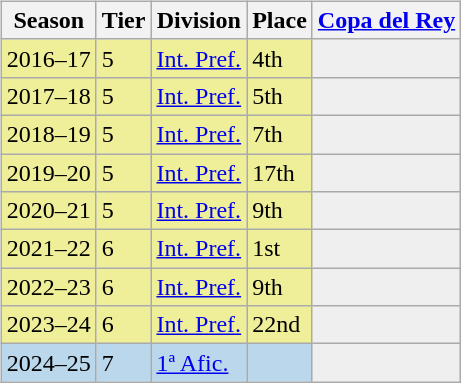<table>
<tr>
<td valign="top" width=0%><br><table class="wikitable">
<tr style="background:#f0f6fa;">
<th>Season</th>
<th>Tier</th>
<th>Division</th>
<th>Place</th>
<th><a href='#'>Copa del Rey</a></th>
</tr>
<tr>
<td style="background:#EFEF99;">2016–17</td>
<td style="background:#EFEF99;">5</td>
<td style="background:#EFEF99;"><a href='#'>Int. Pref.</a></td>
<td style="background:#EFEF99;">4th</td>
<td style="background:#efefef;"></td>
</tr>
<tr>
<td style="background:#EFEF99;">2017–18</td>
<td style="background:#EFEF99;">5</td>
<td style="background:#EFEF99;"><a href='#'>Int. Pref.</a></td>
<td style="background:#EFEF99;">5th</td>
<td style="background:#efefef;"></td>
</tr>
<tr>
<td style="background:#EFEF99;">2018–19</td>
<td style="background:#EFEF99;">5</td>
<td style="background:#EFEF99;"><a href='#'>Int. Pref.</a></td>
<td style="background:#EFEF99;">7th</td>
<td style="background:#efefef;"></td>
</tr>
<tr>
<td style="background:#EFEF99;">2019–20</td>
<td style="background:#EFEF99;">5</td>
<td style="background:#EFEF99;"><a href='#'>Int. Pref.</a></td>
<td style="background:#EFEF99;">17th</td>
<td style="background:#efefef;"></td>
</tr>
<tr>
<td style="background:#EFEF99;">2020–21</td>
<td style="background:#EFEF99;">5</td>
<td style="background:#EFEF99;"><a href='#'>Int. Pref.</a></td>
<td style="background:#EFEF99;">9th</td>
<td style="background:#efefef;"></td>
</tr>
<tr>
<td style="background:#EFEF99;">2021–22</td>
<td style="background:#EFEF99;">6</td>
<td style="background:#EFEF99;"><a href='#'>Int. Pref.</a></td>
<td style="background:#EFEF99;">1st</td>
<td style="background:#efefef;"></td>
</tr>
<tr>
<td style="background:#EFEF99;">2022–23</td>
<td style="background:#EFEF99;">6</td>
<td style="background:#EFEF99;"><a href='#'>Int. Pref.</a></td>
<td style="background:#EFEF99;">9th</td>
<td style="background:#efefef;"></td>
</tr>
<tr>
<td style="background:#EFEF99;">2023–24</td>
<td style="background:#EFEF99;">6</td>
<td style="background:#EFEF99;"><a href='#'>Int. Pref.</a></td>
<td style="background:#EFEF99;">22nd</td>
<td style="background:#efefef;"></td>
</tr>
<tr>
<td style="background:#BBD7EC;">2024–25</td>
<td style="background:#BBD7EC;">7</td>
<td style="background:#BBD7EC;"><a href='#'>1ª Afic.</a></td>
<td style="background:#BBD7EC;"></td>
<td style="background:#efefef;"></td>
</tr>
</table>
</td>
</tr>
</table>
